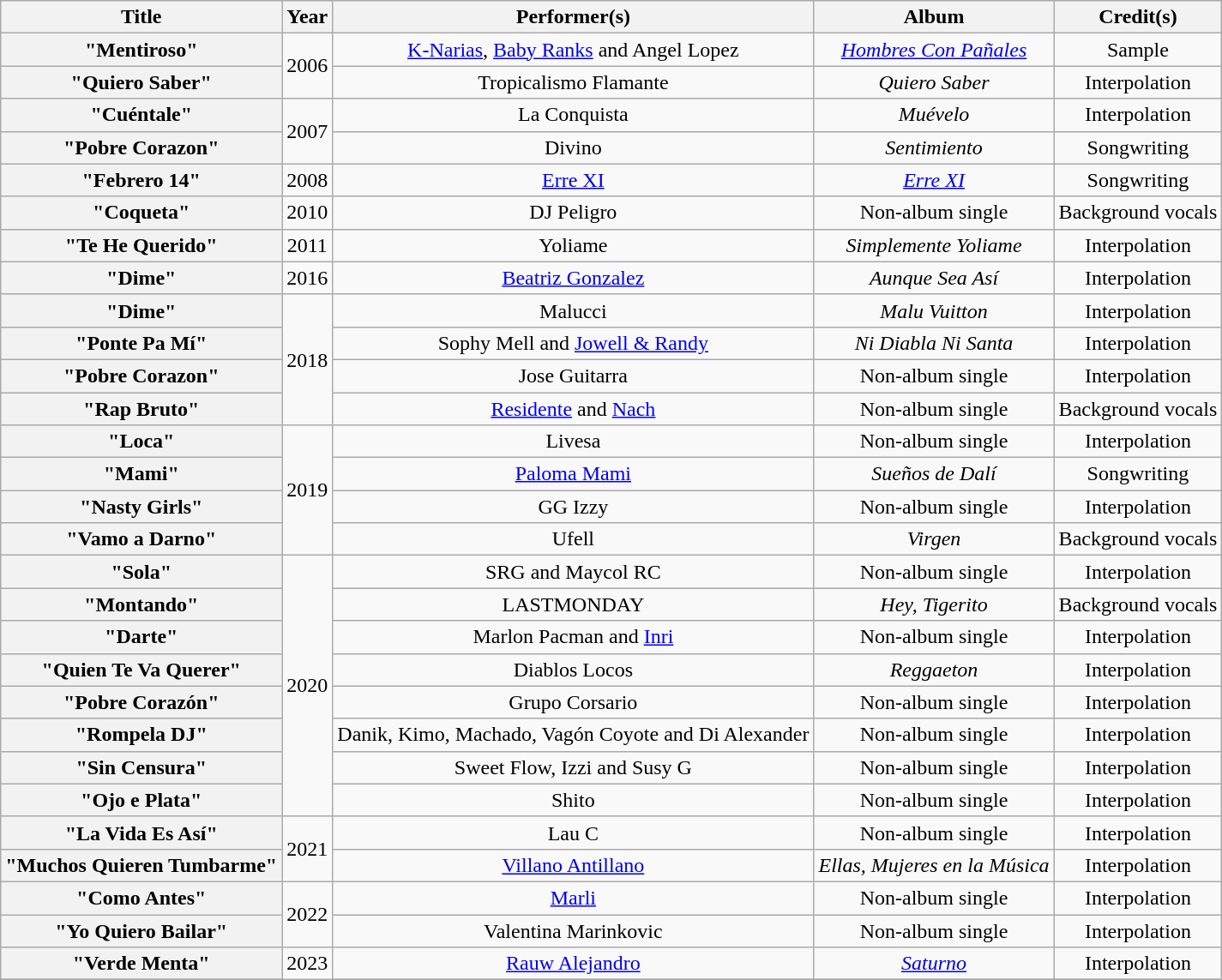<table class="wikitable plainrowheaders" style="text-align:center;">
<tr>
<th>Title</th>
<th>Year</th>
<th>Performer(s)</th>
<th>Album</th>
<th>Credit(s)</th>
</tr>
<tr>
<th scope="row">"Mentiroso"</th>
<td rowspan="2">2006</td>
<td><a href='#'>K-Narias</a>, <a href='#'>Baby Ranks</a> and Angel Lopez</td>
<td><em><a href='#'>Hombres Con Pañales</a></em></td>
<td>Sample</td>
</tr>
<tr>
<th scope="row">"Quiero Saber"</th>
<td>Tropicalismo Flamante</td>
<td><em>Quiero Saber</em></td>
<td>Interpolation</td>
</tr>
<tr>
<th scope="row">"Cuéntale"</th>
<td rowspan="2">2007</td>
<td>La Conquista</td>
<td><em>Muévelo</em></td>
<td>Interpolation</td>
</tr>
<tr>
<th scope="row">"Pobre Corazon"</th>
<td>Divino</td>
<td><em>Sentimiento</em></td>
<td>Songwriting</td>
</tr>
<tr>
<th scope="row">"Febrero 14"</th>
<td>2008</td>
<td><a href='#'>Erre XI</a></td>
<td><em><a href='#'>Erre XI</a></em></td>
<td>Songwriting</td>
</tr>
<tr>
<th scope="row">"Coqueta"</th>
<td>2010</td>
<td>DJ Peligro</td>
<td>Non-album single</td>
<td>Background vocals</td>
</tr>
<tr>
<th scope="row">"Te He Querido"</th>
<td>2011</td>
<td>Yoliame</td>
<td><em>Simplemente Yoliame</em></td>
<td>Interpolation</td>
</tr>
<tr>
<th scope="row">"Dime"</th>
<td>2016</td>
<td><a href='#'>Beatriz Gonzalez</a></td>
<td><em>Aunque Sea Así</em></td>
<td>Interpolation</td>
</tr>
<tr>
<th scope="row">"Dime"</th>
<td rowspan="4">2018</td>
<td>Malucci</td>
<td><em>Malu Vuitton</em></td>
<td>Interpolation</td>
</tr>
<tr>
<th scope="row">"Ponte Pa Mí"</th>
<td>Sophy Mell and <a href='#'>Jowell & Randy</a></td>
<td><em>Ni Diabla Ni Santa</em></td>
<td>Interpolation</td>
</tr>
<tr>
<th scope="row">"Pobre Corazon"</th>
<td>Jose Guitarra</td>
<td>Non-album single</td>
<td>Interpolation</td>
</tr>
<tr>
<th scope="row">"Rap Bruto"</th>
<td><a href='#'>Residente</a> and <a href='#'>Nach</a></td>
<td>Non-album single</td>
<td>Background vocals</td>
</tr>
<tr>
<th scope="row">"Loca"</th>
<td rowspan="4">2019</td>
<td>Livesa</td>
<td>Non-album single</td>
<td>Interpolation</td>
</tr>
<tr>
<th scope="row">"Mami"</th>
<td><a href='#'>Paloma Mami</a></td>
<td><em>Sueños de Dalí</em></td>
<td>Songwriting</td>
</tr>
<tr>
<th scope="row">"Nasty Girls"</th>
<td>GG Izzy</td>
<td>Non-album single</td>
<td>Interpolation</td>
</tr>
<tr>
<th scope="row">"Vamo a Darno"</th>
<td>Ufell</td>
<td><em>Virgen</em></td>
<td>Background vocals</td>
</tr>
<tr>
<th scope="row">"Sola"</th>
<td rowspan="8">2020</td>
<td>SRG and Maycol RC</td>
<td>Non-album single</td>
<td>Interpolation</td>
</tr>
<tr>
<th scope="row">"Montando"</th>
<td>LASTMONDAY</td>
<td><em>Hey, Tigerito</em></td>
<td>Background vocals</td>
</tr>
<tr>
<th scope="row">"Darte"</th>
<td>Marlon Pacman and <a href='#'>Inri</a></td>
<td>Non-album single</td>
<td>Interpolation</td>
</tr>
<tr>
<th scope="row">"Quien Te Va Querer"</th>
<td>Diablos Locos</td>
<td><em>Reggaeton</em></td>
<td>Interpolation</td>
</tr>
<tr>
<th scope="row">"Pobre Corazón"</th>
<td>Grupo Corsario</td>
<td>Non-album single</td>
<td>Interpolation</td>
</tr>
<tr>
<th scope="row">"Rompela DJ"</th>
<td>Danik, Kimo, Machado, Vagón Coyote and Di Alexander</td>
<td>Non-album single</td>
<td>Interpolation</td>
</tr>
<tr>
<th scope="row">"Sin Censura"</th>
<td>Sweet Flow, Izzi and Susy G</td>
<td>Non-album single</td>
<td>Interpolation</td>
</tr>
<tr>
<th scope="row">"Ojo e Plata"</th>
<td>Shito</td>
<td>Non-album single</td>
<td>Interpolation</td>
</tr>
<tr>
<th scope="row">"La Vida Es Así"</th>
<td rowspan="2">2021</td>
<td>Lau C</td>
<td>Non-album single</td>
<td>Interpolation</td>
</tr>
<tr>
<th scope="row">"Muchos Quieren Tumbarme"</th>
<td><a href='#'>Villano Antillano</a></td>
<td><em>Ellas, Mujeres en la Música</em></td>
<td>Interpolation</td>
</tr>
<tr>
<th scope="row">"Como Antes"</th>
<td rowspan="2">2022</td>
<td><a href='#'>Marli</a></td>
<td>Non-album single</td>
<td>Interpolation</td>
</tr>
<tr>
<th scope="row">"Yo Quiero Bailar"</th>
<td>Valentina Marinkovic</td>
<td>Non-album single</td>
<td>Interpolation</td>
</tr>
<tr>
<th scope="row">"Verde Menta"</th>
<td rowspan="2">2023</td>
<td><a href='#'>Rauw Alejandro</a></td>
<td><em><a href='#'>Saturno</a></em></td>
<td>Interpolation</td>
</tr>
<tr>
</tr>
</table>
